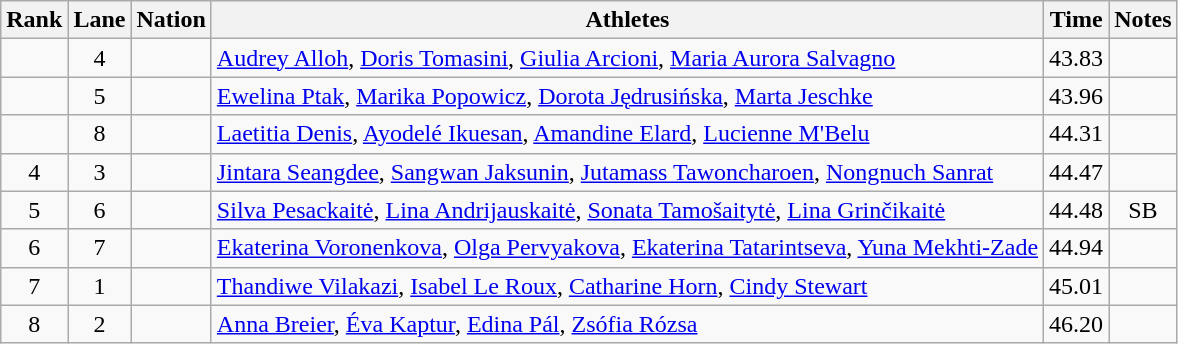<table class="wikitable sortable" style="text-align:center">
<tr>
<th>Rank</th>
<th>Lane</th>
<th>Nation</th>
<th>Athletes</th>
<th>Time</th>
<th>Notes</th>
</tr>
<tr>
<td></td>
<td>4</td>
<td align=left></td>
<td align=left><a href='#'>Audrey Alloh</a>, <a href='#'>Doris Tomasini</a>, <a href='#'>Giulia Arcioni</a>, <a href='#'>Maria Aurora Salvagno</a></td>
<td>43.83</td>
<td></td>
</tr>
<tr>
<td></td>
<td>5</td>
<td align=left></td>
<td align=left><a href='#'>Ewelina Ptak</a>, <a href='#'>Marika Popowicz</a>, <a href='#'>Dorota Jędrusińska</a>, <a href='#'>Marta Jeschke</a></td>
<td>43.96</td>
<td></td>
</tr>
<tr>
<td></td>
<td>8</td>
<td align=left></td>
<td align=left><a href='#'>Laetitia Denis</a>, <a href='#'>Ayodelé Ikuesan</a>, <a href='#'>Amandine Elard</a>, <a href='#'>Lucienne M'Belu</a></td>
<td>44.31</td>
<td></td>
</tr>
<tr>
<td>4</td>
<td>3</td>
<td align=left></td>
<td align=left><a href='#'>Jintara Seangdee</a>, <a href='#'>Sangwan Jaksunin</a>, <a href='#'>Jutamass Tawoncharoen</a>, <a href='#'>Nongnuch Sanrat</a></td>
<td>44.47</td>
<td></td>
</tr>
<tr>
<td>5</td>
<td>6</td>
<td align=left></td>
<td align=left><a href='#'>Silva Pesackaitė</a>, <a href='#'>Lina Andrijauskaitė</a>, <a href='#'>Sonata Tamošaitytė</a>, <a href='#'>Lina Grinčikaitė</a></td>
<td>44.48</td>
<td>SB</td>
</tr>
<tr>
<td>6</td>
<td>7</td>
<td align=left></td>
<td align=left><a href='#'>Ekaterina Voronenkova</a>, <a href='#'>Olga Pervyakova</a>, <a href='#'>Ekaterina Tatarintseva</a>, <a href='#'>Yuna Mekhti-Zade</a></td>
<td>44.94</td>
<td></td>
</tr>
<tr>
<td>7</td>
<td>1</td>
<td align=left></td>
<td align=left><a href='#'>Thandiwe Vilakazi</a>, <a href='#'>Isabel Le Roux</a>, <a href='#'>Catharine Horn</a>, <a href='#'>Cindy Stewart</a></td>
<td>45.01</td>
<td></td>
</tr>
<tr>
<td>8</td>
<td>2</td>
<td align=left></td>
<td align=left><a href='#'>Anna Breier</a>, <a href='#'>Éva Kaptur</a>, <a href='#'>Edina Pál</a>, <a href='#'>Zsófia Rózsa</a></td>
<td>46.20</td>
<td></td>
</tr>
</table>
